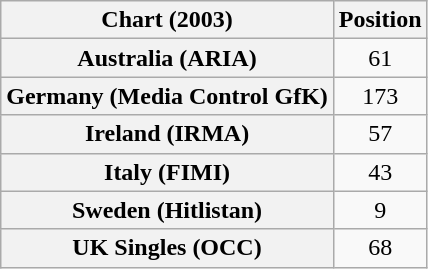<table class="wikitable sortable plainrowheaders" style="text-align:center">
<tr>
<th scope="col">Chart (2003)</th>
<th scope="col">Position</th>
</tr>
<tr>
<th scope="row">Australia (ARIA)</th>
<td>61</td>
</tr>
<tr>
<th scope="row">Germany (Media Control GfK)</th>
<td>173</td>
</tr>
<tr>
<th scope="row">Ireland (IRMA)</th>
<td>57</td>
</tr>
<tr>
<th scope="row">Italy (FIMI)</th>
<td>43</td>
</tr>
<tr>
<th scope="row">Sweden (Hitlistan)</th>
<td>9</td>
</tr>
<tr>
<th scope="row">UK Singles (OCC)</th>
<td>68</td>
</tr>
</table>
